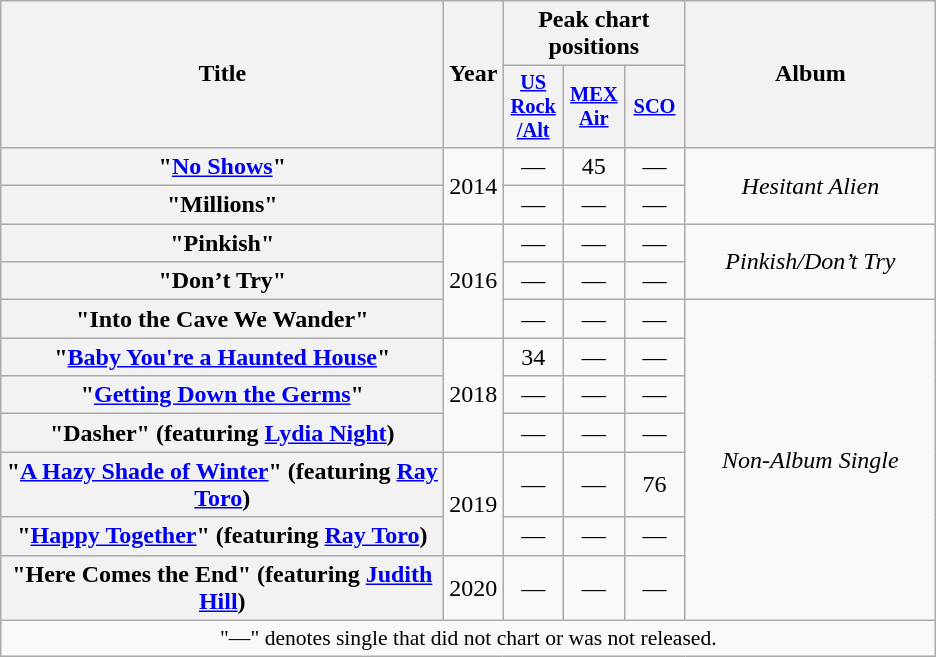<table class="wikitable plainrowheaders" style="text-align: center;" border="1">
<tr>
<th scope="col" rowspan="2" style="width:18em;">Title</th>
<th scope="col" rowspan="2">Year</th>
<th scope="col" colspan="3">Peak chart positions</th>
<th scope="col" rowspan="2" style="width:10em;">Album</th>
</tr>
<tr>
<th scope="col" style="width:2.5em;font-size:85%;"><a href='#'>US<br>Rock<br>/Alt</a><br></th>
<th scope="col" style="width:2.5em;font-size:85%;"><a href='#'>MEX<br>Air</a><br></th>
<th scope="col" style="width:2.5em;font-size:85%;"><a href='#'>SCO</a><br></th>
</tr>
<tr>
<th scope="row">"<a href='#'>No Shows</a>"</th>
<td rowspan="2">2014</td>
<td>—</td>
<td>45</td>
<td>—</td>
<td rowspan="2"><em>Hesitant Alien</em></td>
</tr>
<tr>
<th scope="row">"Millions"</th>
<td>—</td>
<td>—</td>
<td>—</td>
</tr>
<tr>
<th scope="row">"Pinkish"</th>
<td rowspan="3">2016</td>
<td>—</td>
<td>—</td>
<td>—</td>
<td rowspan="2"><em>Pinkish/Don’t Try</em></td>
</tr>
<tr>
<th scope="row">"Don’t Try"</th>
<td>—</td>
<td>—</td>
<td>—</td>
</tr>
<tr>
<th scope="row">"Into the Cave We Wander"</th>
<td>—</td>
<td>—</td>
<td>—</td>
<td rowspan="7"><em>Non-Album Single</em></td>
</tr>
<tr>
<th scope="row">"<a href='#'>Baby You're a Haunted House</a>"</th>
<td rowspan="3">2018</td>
<td>34</td>
<td>—</td>
<td>—</td>
</tr>
<tr>
<th scope="row">"<a href='#'>Getting Down the Germs</a>"</th>
<td>—</td>
<td>—</td>
<td>—</td>
</tr>
<tr>
<th scope="row">"Dasher" (featuring <a href='#'>Lydia Night</a>)</th>
<td>—</td>
<td>—</td>
<td>—</td>
</tr>
<tr>
<th scope="row">"<a href='#'>A Hazy Shade of Winter</a>" (featuring <a href='#'>Ray Toro</a>)</th>
<td rowspan="2">2019</td>
<td>—</td>
<td>—</td>
<td>76</td>
</tr>
<tr>
<th scope="row">"<a href='#'>Happy Together</a>" (featuring <a href='#'>Ray Toro</a>)</th>
<td>—</td>
<td>—</td>
<td>—</td>
</tr>
<tr>
<th scope="row">"Here Comes the End" (featuring <a href='#'>Judith Hill</a>)</th>
<td rowspan="1">2020</td>
<td>—</td>
<td>—</td>
<td>—</td>
</tr>
<tr>
<td colspan="6" style="font-size:90%">"—" denotes single that did not chart or was not released.</td>
</tr>
</table>
